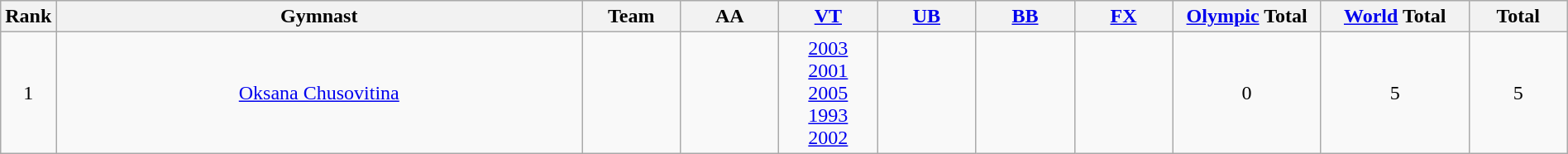<table class="wikitable sortable" width=100% style="text-align:center;">
<tr>
<th style="width:1.8em;">Rank</th>
<th class=unsortable>Gymnast</th>
<th style="width:4.5em;">Team</th>
<th style="width:4.5em;">AA</th>
<th style="width:4.5em;"><a href='#'>VT</a></th>
<th style="width:4.5em;"><a href='#'>UB</a></th>
<th style="width:4.5em;"><a href='#'>BB</a></th>
<th style="width:4.5em;"><a href='#'>FX</a></th>
<th style="width:7.0em;"><a href='#'>Olympic</a> Total</th>
<th style="width:7.0em;"><a href='#'>World</a> Total</th>
<th style="width:4.5em;">Total</th>
</tr>
<tr>
<td>1</td>
<td><a href='#'>Oksana Chusovitina</a></td>
<td></td>
<td></td>
<td> <a href='#'>2003</a><br> <a href='#'>2001</a><br> <a href='#'>2005</a><br> <a href='#'>1993</a><br> <a href='#'>2002</a></td>
<td></td>
<td></td>
<td></td>
<td>0</td>
<td>5</td>
<td>5</td>
</tr>
</table>
